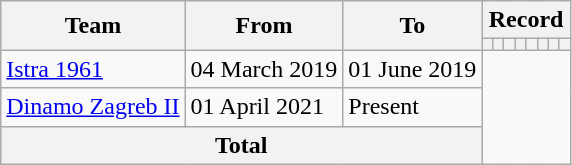<table class=wikitable style="text-align: center">
<tr>
<th rowspan=2>Team</th>
<th rowspan=2>From</th>
<th rowspan=2>To</th>
<th colspan=8>Record</th>
</tr>
<tr>
<th></th>
<th></th>
<th></th>
<th></th>
<th></th>
<th></th>
<th></th>
<th></th>
</tr>
<tr>
<td align=left><a href='#'>Istra 1961</a></td>
<td align=left>04 March 2019</td>
<td align=left>01 June 2019<br></td>
</tr>
<tr>
<td align=left><a href='#'>Dinamo Zagreb II</a></td>
<td align=left>01 April 2021</td>
<td align=left>Present<br></td>
</tr>
<tr>
<th colspan=3>Total<br></th>
</tr>
</table>
